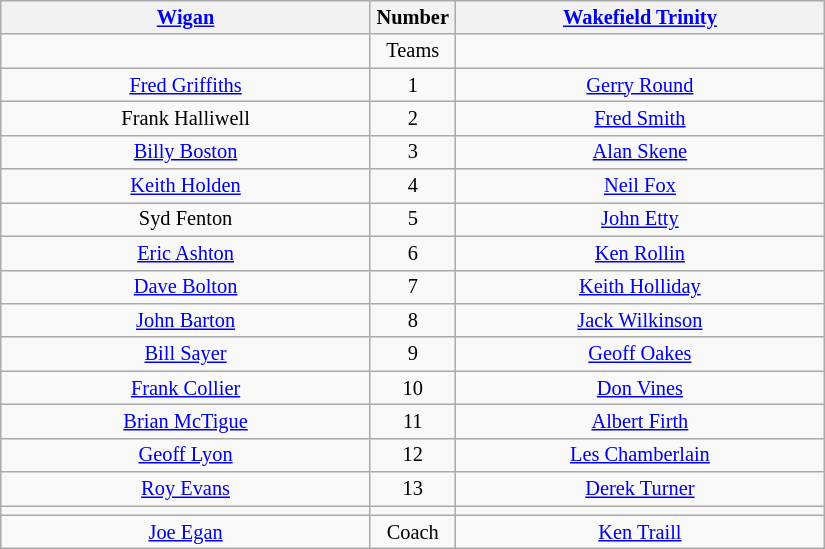<table class="wikitable" style="text-align:center; font-size: 85%">
<tr>
<th width=240 abbr=winner><a href='#'>Wigan</a></th>
<th width=50 abbr="Number">Number</th>
<th width=240 abbr=runner-up><a href='#'>Wakefield Trinity</a></th>
</tr>
<tr>
<td></td>
<td>Teams</td>
<td></td>
</tr>
<tr>
<td><a href='#'>Fred Griffiths</a></td>
<td>1</td>
<td><a href='#'>Gerry Round</a></td>
</tr>
<tr>
<td>Frank Halliwell</td>
<td>2</td>
<td><a href='#'>Fred Smith</a></td>
</tr>
<tr>
<td><a href='#'>Billy Boston</a></td>
<td>3</td>
<td><a href='#'>Alan Skene</a></td>
</tr>
<tr>
<td><a href='#'>Keith Holden</a></td>
<td>4</td>
<td><a href='#'>Neil Fox</a></td>
</tr>
<tr>
<td>Syd Fenton</td>
<td>5</td>
<td><a href='#'>John Etty</a></td>
</tr>
<tr>
<td><a href='#'>Eric Ashton</a></td>
<td>6</td>
<td><a href='#'>Ken Rollin</a></td>
</tr>
<tr>
<td><a href='#'>Dave Bolton</a></td>
<td>7</td>
<td><a href='#'>Keith Holliday</a></td>
</tr>
<tr>
<td><a href='#'>John Barton</a></td>
<td>8</td>
<td><a href='#'>Jack Wilkinson</a></td>
</tr>
<tr>
<td><a href='#'>Bill Sayer</a></td>
<td>9</td>
<td><a href='#'>Geoff Oakes</a></td>
</tr>
<tr>
<td><a href='#'>Frank Collier</a></td>
<td>10</td>
<td><a href='#'>Don Vines</a></td>
</tr>
<tr>
<td><a href='#'>Brian McTigue</a></td>
<td>11</td>
<td><a href='#'>Albert Firth</a></td>
</tr>
<tr>
<td><a href='#'>Geoff Lyon</a></td>
<td>12</td>
<td><a href='#'>Les Chamberlain</a></td>
</tr>
<tr>
<td><a href='#'>Roy Evans</a></td>
<td>13</td>
<td><a href='#'>Derek Turner</a></td>
</tr>
<tr>
<td></td>
<td></td>
<td></td>
</tr>
<tr>
<td><a href='#'>Joe Egan</a></td>
<td>Coach</td>
<td><a href='#'>Ken Traill</a></td>
</tr>
</table>
